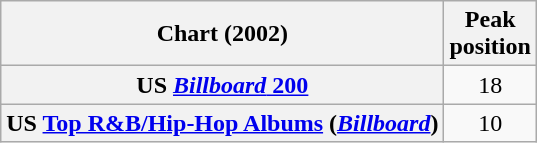<table class="wikitable sortable plainrowheaders" style="text-align:center">
<tr>
<th scope="col">Chart (2002)</th>
<th scope="col">Peak<br> position</th>
</tr>
<tr>
<th scope="row">US <a href='#'><em>Billboard</em> 200</a></th>
<td>18</td>
</tr>
<tr>
<th scope="row">US <a href='#'>Top R&B/Hip-Hop Albums</a> (<em><a href='#'>Billboard</a></em>)</th>
<td>10</td>
</tr>
</table>
